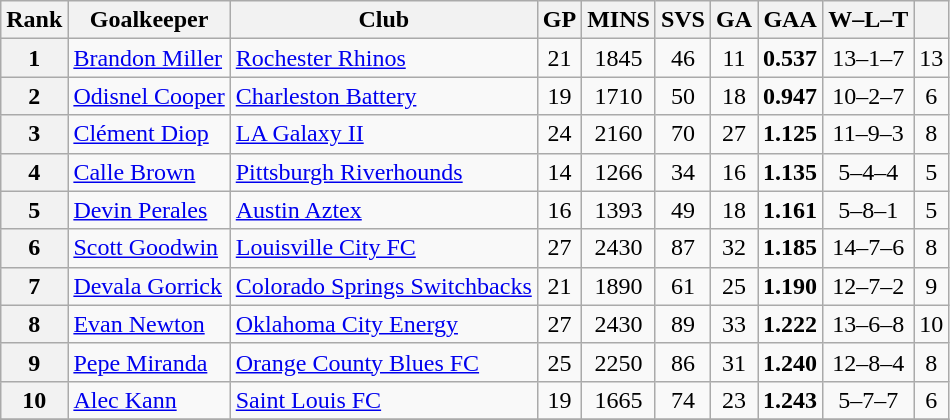<table class="wikitable sortable">
<tr>
<th>Rank</th>
<th>Goalkeeper</th>
<th>Club</th>
<th>GP</th>
<th>MINS</th>
<th>SVS</th>
<th>GA</th>
<th>GAA</th>
<th>W–L–T</th>
<th></th>
</tr>
<tr>
<th>1</th>
<td> <a href='#'>Brandon Miller</a></td>
<td><a href='#'>Rochester Rhinos</a></td>
<td align=center>21</td>
<td align=center>1845</td>
<td align=center>46</td>
<td align=center>11</td>
<td align=center><strong>0.537</strong></td>
<td align=center>13–1–7</td>
<td align=center>13</td>
</tr>
<tr>
<th>2</th>
<td> <a href='#'>Odisnel Cooper</a></td>
<td><a href='#'>Charleston Battery</a></td>
<td align=center>19</td>
<td align=center>1710</td>
<td align=center>50</td>
<td align=center>18</td>
<td align=center><strong>0.947</strong></td>
<td align=center>10–2–7</td>
<td align=center>6</td>
</tr>
<tr>
<th>3</th>
<td> <a href='#'>Clément Diop</a></td>
<td><a href='#'>LA Galaxy II</a></td>
<td align=center>24</td>
<td align=center>2160</td>
<td align=center>70</td>
<td align=center>27</td>
<td align=center><strong>1.125</strong></td>
<td align=center>11–9–3</td>
<td align=center>8</td>
</tr>
<tr>
<th>4</th>
<td> <a href='#'>Calle Brown</a></td>
<td><a href='#'>Pittsburgh Riverhounds</a></td>
<td align=center>14</td>
<td align=center>1266</td>
<td align=center>34</td>
<td align=center>16</td>
<td align=center><strong>1.135</strong></td>
<td align=center>5–4–4</td>
<td align=center>5</td>
</tr>
<tr>
<th>5</th>
<td> <a href='#'>Devin Perales</a></td>
<td><a href='#'>Austin Aztex</a></td>
<td align=center>16</td>
<td align=center>1393</td>
<td align=center>49</td>
<td align=center>18</td>
<td align=center><strong>1.161</strong></td>
<td align=center>5–8–1</td>
<td align=center>5</td>
</tr>
<tr>
<th>6</th>
<td> <a href='#'>Scott Goodwin</a></td>
<td><a href='#'>Louisville City FC</a></td>
<td align=center>27</td>
<td align=center>2430</td>
<td align=center>87</td>
<td align=center>32</td>
<td align=center><strong>1.185</strong></td>
<td align=center>14–7–6</td>
<td align=center>8</td>
</tr>
<tr>
<th>7</th>
<td> <a href='#'>Devala Gorrick</a></td>
<td><a href='#'>Colorado Springs Switchbacks</a></td>
<td align=center>21</td>
<td align=center>1890</td>
<td align=center>61</td>
<td align=center>25</td>
<td align=center><strong>1.190</strong></td>
<td align=center>12–7–2</td>
<td align=center>9</td>
</tr>
<tr>
<th>8</th>
<td> <a href='#'>Evan Newton</a></td>
<td><a href='#'>Oklahoma City Energy</a></td>
<td align=center>27</td>
<td align=center>2430</td>
<td align=center>89</td>
<td align=center>33</td>
<td align=center><strong>1.222</strong></td>
<td align=center>13–6–8</td>
<td align=center>10</td>
</tr>
<tr>
<th>9</th>
<td> <a href='#'>Pepe Miranda</a></td>
<td><a href='#'>Orange County Blues FC</a></td>
<td align=center>25</td>
<td align=center>2250</td>
<td align=center>86</td>
<td align=center>31</td>
<td align=center><strong>1.240</strong></td>
<td align=center>12–8–4</td>
<td align=center>8</td>
</tr>
<tr>
<th>10</th>
<td> <a href='#'>Alec Kann</a></td>
<td><a href='#'>Saint Louis FC</a></td>
<td align=center>19</td>
<td align=center>1665</td>
<td align=center>74</td>
<td align=center>23</td>
<td align=center><strong>1.243</strong></td>
<td align=center>5–7–7</td>
<td align=center>6</td>
</tr>
<tr>
</tr>
</table>
